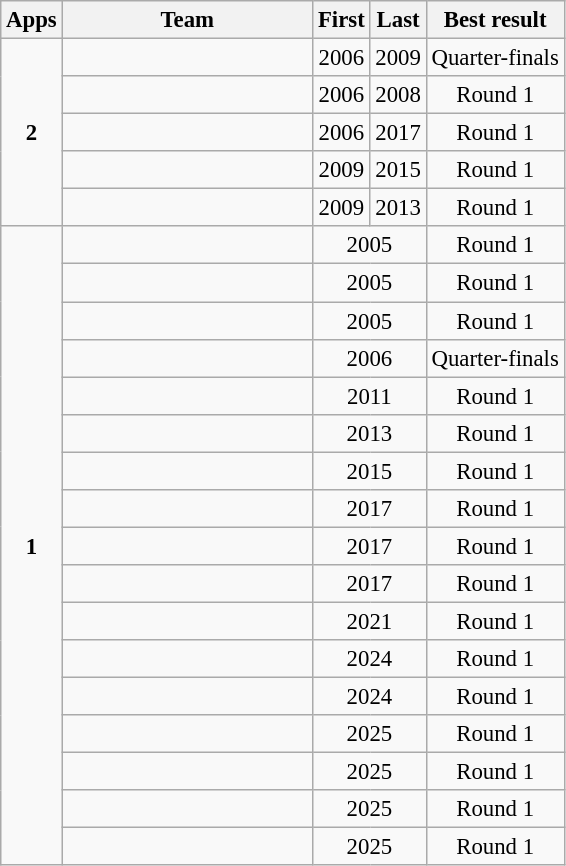<table class="wikitable" style="font-size:95%; text-align:center">
<tr>
<th>Apps</th>
<th width=160>Team</th>
<th>First</th>
<th>Last</th>
<th>Best result</th>
</tr>
<tr>
<td rowspan=5><strong>2</strong></td>
<td align=left></td>
<td>2006</td>
<td>2009</td>
<td>Quarter-finals</td>
</tr>
<tr>
<td align=left></td>
<td>2006</td>
<td>2008</td>
<td>Round 1</td>
</tr>
<tr>
<td align=left></td>
<td>2006</td>
<td>2017</td>
<td>Round 1</td>
</tr>
<tr>
<td align=left></td>
<td>2009</td>
<td>2015</td>
<td>Round 1</td>
</tr>
<tr>
<td align=left></td>
<td>2009</td>
<td>2013</td>
<td>Round 1</td>
</tr>
<tr>
<td rowspan=17><strong>1</strong></td>
<td align=left></td>
<td colspan=2>2005</td>
<td>Round 1</td>
</tr>
<tr>
<td align=left></td>
<td colspan=2>2005</td>
<td>Round 1</td>
</tr>
<tr>
<td align=left></td>
<td colspan=2>2005</td>
<td>Round 1</td>
</tr>
<tr>
<td align=left></td>
<td colspan=2>2006</td>
<td>Quarter-finals</td>
</tr>
<tr>
<td align=left></td>
<td colspan=2>2011</td>
<td>Round 1</td>
</tr>
<tr>
<td align=left></td>
<td colspan=2>2013</td>
<td>Round 1</td>
</tr>
<tr>
<td align=left></td>
<td colspan=2>2015</td>
<td>Round 1</td>
</tr>
<tr>
<td align=left></td>
<td colspan=2>2017</td>
<td>Round 1</td>
</tr>
<tr>
<td align=left></td>
<td colspan=2>2017</td>
<td>Round 1</td>
</tr>
<tr>
<td align=left></td>
<td colspan=2>2017</td>
<td>Round 1</td>
</tr>
<tr>
<td align=left></td>
<td colspan=2>2021</td>
<td>Round 1</td>
</tr>
<tr>
<td align=left></td>
<td colspan=2>2024</td>
<td>Round 1</td>
</tr>
<tr>
<td align=left></td>
<td colspan=2>2024</td>
<td>Round 1</td>
</tr>
<tr>
<td align=left></td>
<td colspan=2>2025</td>
<td>Round 1</td>
</tr>
<tr>
<td align=left></td>
<td colspan=2>2025</td>
<td>Round 1</td>
</tr>
<tr>
<td align=left></td>
<td colspan=2>2025</td>
<td>Round 1</td>
</tr>
<tr>
<td align=left></td>
<td colspan=2>2025</td>
<td>Round 1</td>
</tr>
</table>
